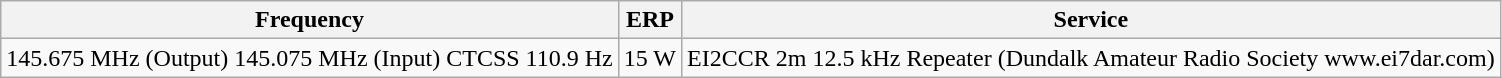<table class="wikitable sortable">
<tr>
<th>Frequency</th>
<th>ERP</th>
<th>Service</th>
</tr>
<tr>
<td>145.675 MHz (Output) 145.075 MHz (Input) CTCSS 110.9 Hz</td>
<td>15 W</td>
<td>EI2CCR 2m 12.5 kHz Repeater (Dundalk Amateur Radio Society www.ei7dar.com)</td>
</tr>
</table>
